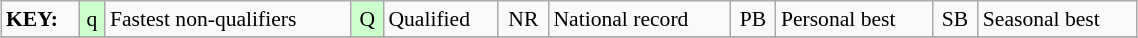<table class="wikitable" style="margin:0.5em auto; font-size:90%;position:relative;" width=60%>
<tr>
<td><strong>KEY:</strong></td>
<td bgcolor=ccffcc align=center>q</td>
<td>Fastest non-qualifiers</td>
<td bgcolor=ccffcc align=center>Q</td>
<td>Qualified</td>
<td align=center>NR</td>
<td>National record</td>
<td align=center>PB</td>
<td>Personal best</td>
<td align=center>SB</td>
<td>Seasonal best</td>
</tr>
<tr>
</tr>
</table>
